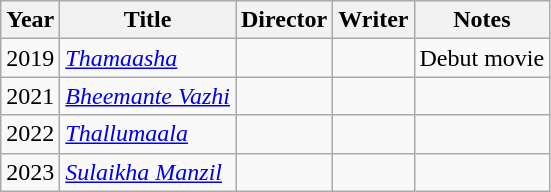<table class="wikitable plainrowheaders sortable">
<tr>
<th scope="col">Year</th>
<th scope="col">Title</th>
<th scope="col">Director</th>
<th scope="col">Writer</th>
<th scope="col" class="unsortable">Notes</th>
</tr>
<tr>
<td>2019</td>
<td><em><a href='#'>Thamaasha</a></em></td>
<td></td>
<td></td>
<td>Debut movie</td>
</tr>
<tr>
<td>2021</td>
<td><em><a href='#'>Bheemante Vazhi</a></em></td>
<td></td>
<td></td>
<td></td>
</tr>
<tr>
<td>2022</td>
<td><em><a href='#'>Thallumaala</a></em></td>
<td></td>
<td></td>
<td></td>
</tr>
<tr>
<td>2023</td>
<td><em><a href='#'>Sulaikha Manzil</a></em></td>
<td></td>
<td></td>
<td></td>
</tr>
</table>
